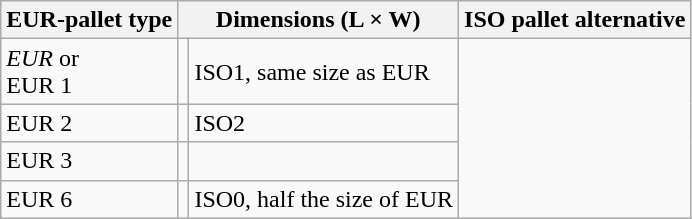<table class="wikitable">
<tr>
<th>EUR-pallet type</th>
<th colspan="2">Dimensions (L × W)</th>
<th>ISO pallet alternative</th>
</tr>
<tr>
<td><em>EUR </em>or<br>EUR 1</td>
<td></td>
<td>ISO1, same size as EUR</td>
</tr>
<tr>
<td>EUR 2</td>
<td></td>
<td>ISO2</td>
</tr>
<tr>
<td>EUR 3</td>
<td></td>
<td></td>
</tr>
<tr>
<td>EUR 6</td>
<td></td>
<td>ISO0, half the size of EUR</td>
</tr>
</table>
